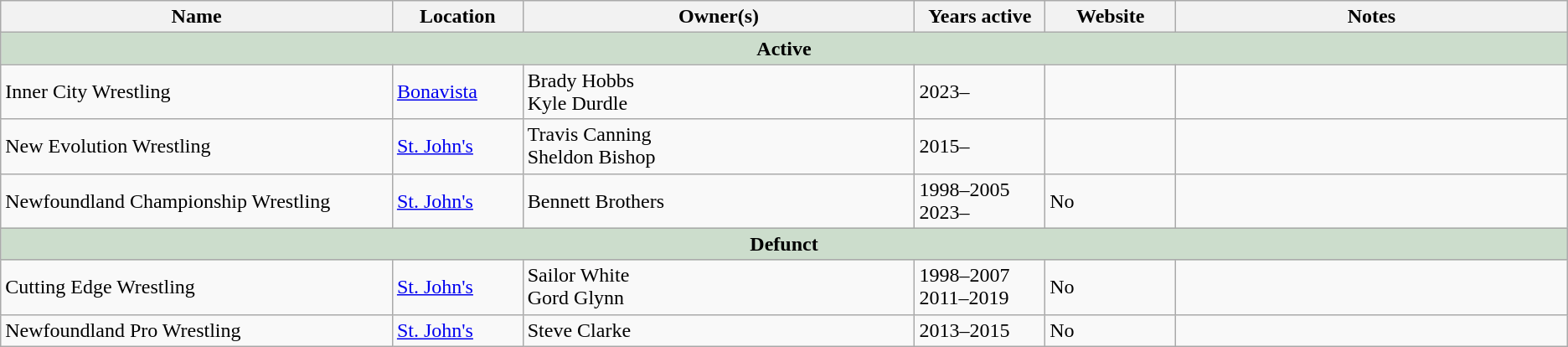<table class=wikitable>
<tr>
<th width="21%">Name</th>
<th width="7%">Location</th>
<th width="21%">Owner(s)</th>
<th width="7%">Years active</th>
<th width="7%">Website</th>
<th width="21%">Notes</th>
</tr>
<tr>
<td colspan=7 style="background: #ccddcc;" align=center><strong>Active</strong></td>
</tr>
<tr>
<td>Inner City Wrestling</td>
<td><a href='#'>Bonavista</a></td>
<td>Brady Hobbs<br> Kyle Durdle</td>
<td>2023–</td>
<td></td>
<td></td>
</tr>
<tr>
<td>New Evolution Wrestling</td>
<td><a href='#'>St. John's</a></td>
<td>Travis Canning<br> Sheldon Bishop</td>
<td>2015–</td>
<td></td>
<td></td>
</tr>
<tr>
<td>Newfoundland Championship Wrestling</td>
<td><a href='#'>St. John's</a></td>
<td>Bennett Brothers</td>
<td>1998–2005<br>2023–</td>
<td>No</td>
</tr>
<tr>
<td colspan=7 style="background: #ccddcc;" align=center><strong>Defunct</strong></td>
</tr>
<tr>
<td>Cutting Edge Wrestling</td>
<td><a href='#'>St. John's</a></td>
<td>Sailor White<br> Gord Glynn</td>
<td>1998–2007<br>2011–2019</td>
<td>No</td>
<td></td>
</tr>
<tr>
<td>Newfoundland Pro Wrestling</td>
<td><a href='#'>St. John's</a></td>
<td>Steve Clarke</td>
<td>2013–2015</td>
<td>No</td>
<td></td>
</tr>
</table>
